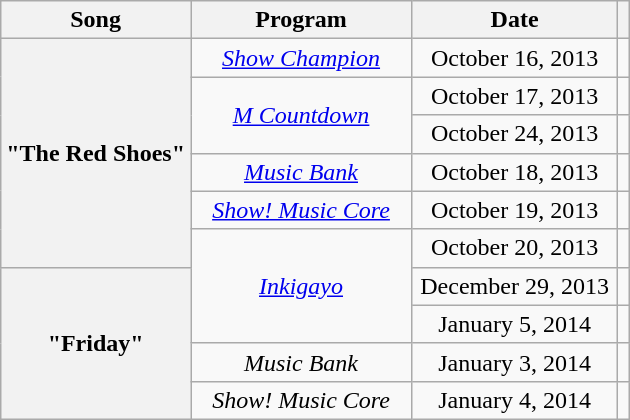<table class="wikitable plainrowheaders sortable" style="text-align:center">
<tr>
<th>Song</th>
<th width="140">Program</th>
<th width="130">Date</th>
<th class="unsortable"></th>
</tr>
<tr>
<th scope="row" rowspan="6">"The Red Shoes"</th>
<td><em><a href='#'>Show Champion</a></em></td>
<td>October 16, 2013</td>
<td></td>
</tr>
<tr>
<td rowspan="2"><em><a href='#'>M Countdown</a></em></td>
<td>October 17, 2013</td>
<td></td>
</tr>
<tr>
<td>October 24, 2013</td>
<td></td>
</tr>
<tr>
<td><em><a href='#'>Music Bank</a></em></td>
<td>October 18, 2013</td>
<td></td>
</tr>
<tr>
<td><em><a href='#'>Show! Music Core</a></em></td>
<td>October 19, 2013</td>
<td></td>
</tr>
<tr>
<td rowspan="3"><em><a href='#'>Inkigayo</a></em></td>
<td>October 20, 2013</td>
<td></td>
</tr>
<tr>
<th scope="row" rowspan="4">"Friday"</th>
<td>December 29, 2013</td>
<td></td>
</tr>
<tr>
<td>January 5, 2014</td>
<td></td>
</tr>
<tr>
<td><em>Music Bank</em></td>
<td>January 3, 2014</td>
<td></td>
</tr>
<tr>
<td><em>Show! Music Core</em></td>
<td>January 4, 2014</td>
<td></td>
</tr>
</table>
